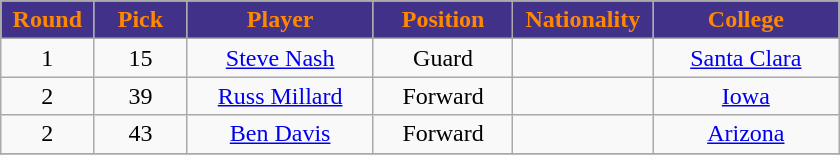<table class="wikitable sortable sortable">
<tr>
<th style="background:#423189; color:#FF8800" width="10%">Round</th>
<th style="background:#423189; color:#FF8800" width="10%">Pick</th>
<th style="background:#423189; color:#FF8800" width="20%">Player</th>
<th style="background:#423189; color:#FF8800" width="15%">Position</th>
<th style="background:#423189; color:#FF8800" width="15%">Nationality</th>
<th style="background:#423189; color:#FF8800" width="20%">College</th>
</tr>
<tr style="text-align: center">
<td>1</td>
<td>15</td>
<td><a href='#'>Steve Nash</a></td>
<td>Guard</td>
<td></td>
<td><a href='#'>Santa Clara</a></td>
</tr>
<tr style="text-align: center">
<td>2</td>
<td>39</td>
<td><a href='#'>Russ Millard</a></td>
<td>Forward</td>
<td></td>
<td><a href='#'>Iowa</a></td>
</tr>
<tr style="text-align: center">
<td>2</td>
<td>43</td>
<td><a href='#'>Ben Davis</a></td>
<td>Forward</td>
<td></td>
<td><a href='#'>Arizona</a></td>
</tr>
<tr>
</tr>
</table>
